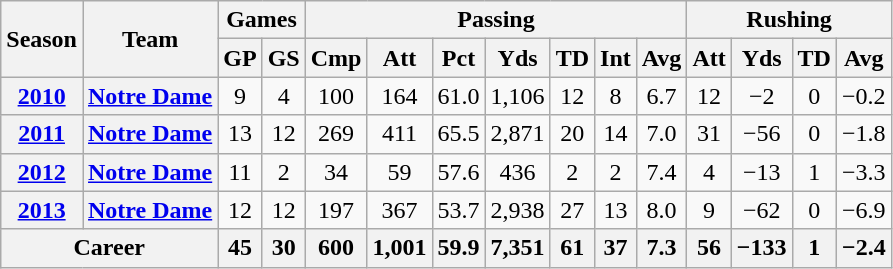<table class="wikitable" style="text-align: center;">
<tr>
<th rowspan="2">Season</th>
<th rowspan="2">Team</th>
<th colspan="2">Games</th>
<th colspan="7">Passing</th>
<th colspan="4">Rushing</th>
</tr>
<tr>
<th>GP</th>
<th>GS</th>
<th>Cmp</th>
<th>Att</th>
<th>Pct</th>
<th>Yds</th>
<th>TD</th>
<th>Int</th>
<th>Avg</th>
<th>Att</th>
<th>Yds</th>
<th>TD</th>
<th>Avg</th>
</tr>
<tr>
<th><a href='#'>2010</a></th>
<th><a href='#'>Notre Dame</a></th>
<td>9</td>
<td>4</td>
<td>100</td>
<td>164</td>
<td>61.0</td>
<td>1,106</td>
<td>12</td>
<td>8</td>
<td>6.7</td>
<td>12</td>
<td>−2</td>
<td>0</td>
<td>−0.2</td>
</tr>
<tr>
<th><a href='#'>2011</a></th>
<th><a href='#'>Notre Dame</a></th>
<td>13</td>
<td>12</td>
<td>269</td>
<td>411</td>
<td>65.5</td>
<td>2,871</td>
<td>20</td>
<td>14</td>
<td>7.0</td>
<td>31</td>
<td>−56</td>
<td>0</td>
<td>−1.8</td>
</tr>
<tr>
<th><a href='#'>2012</a></th>
<th><a href='#'>Notre Dame</a></th>
<td>11</td>
<td>2</td>
<td>34</td>
<td>59</td>
<td>57.6</td>
<td>436</td>
<td>2</td>
<td>2</td>
<td>7.4</td>
<td>4</td>
<td>−13</td>
<td>1</td>
<td>−3.3</td>
</tr>
<tr>
<th><a href='#'>2013</a></th>
<th><a href='#'>Notre Dame</a></th>
<td>12</td>
<td>12</td>
<td>197</td>
<td>367</td>
<td>53.7</td>
<td>2,938</td>
<td>27</td>
<td>13</td>
<td>8.0</td>
<td>9</td>
<td>−62</td>
<td>0</td>
<td>−6.9</td>
</tr>
<tr>
<th colspan="2">Career</th>
<th>45</th>
<th>30</th>
<th>600</th>
<th>1,001</th>
<th>59.9</th>
<th>7,351</th>
<th>61</th>
<th>37</th>
<th>7.3</th>
<th>56</th>
<th>−133</th>
<th>1</th>
<th>−2.4</th>
</tr>
</table>
